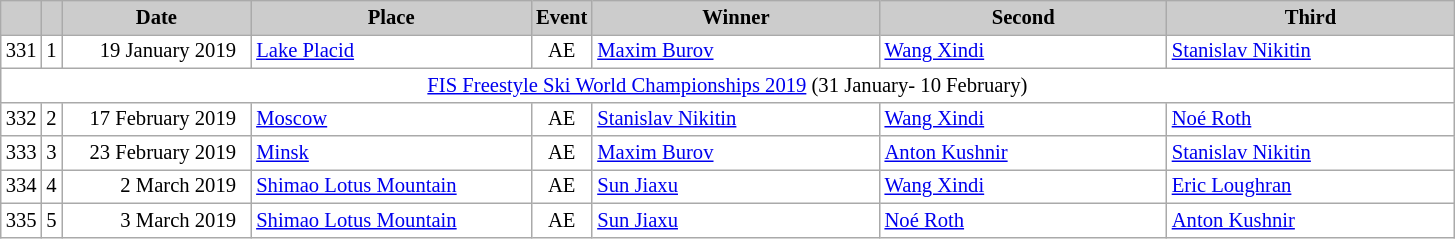<table class="wikitable plainrowheaders" style="background:#fff; font-size:86%; line-height:16px; border:grey solid 1px; border-collapse:collapse;">
<tr style="background:#ccc; text-align:center;">
<th scope="col" style="background:#ccc; width=20 px;"></th>
<th scope="col" style="background:#ccc; width=30 px;"></th>
<th scope="col" style="background:#ccc; width:120px;">Date</th>
<th scope="col" style="background:#ccc; width:180px;">Place</th>
<th scope="col" style="background:#ccc; width:15px;">Event</th>
<th scope="col" style="background:#ccc; width:185px;">Winner</th>
<th scope="col" style="background:#ccc; width:185px;">Second</th>
<th scope="col" style="background:#ccc; width:185px;">Third</th>
</tr>
<tr>
<td align=center>331</td>
<td align=center>1</td>
<td align=right>19 January 2019  </td>
<td> <a href='#'>Lake Placid</a></td>
<td align=center>AE</td>
<td> <a href='#'>Maxim Burov</a></td>
<td> <a href='#'>Wang Xindi</a></td>
<td> <a href='#'>Stanislav Nikitin</a></td>
</tr>
<tr>
<td colspan="8" align="middle"><a href='#'>FIS Freestyle Ski World Championships 2019</a>  (31 January- 10 February)</td>
</tr>
<tr>
<td align=center>332</td>
<td align=center>2</td>
<td align=right>17 February 2019  </td>
<td> <a href='#'>Moscow</a></td>
<td align=center>AE</td>
<td> <a href='#'>Stanislav Nikitin</a></td>
<td> <a href='#'>Wang Xindi</a></td>
<td> <a href='#'>Noé Roth</a></td>
</tr>
<tr>
<td align=center>333</td>
<td align=center>3</td>
<td align=right>23 February 2019  </td>
<td> <a href='#'>Minsk</a></td>
<td align=center>AE</td>
<td> <a href='#'>Maxim Burov</a></td>
<td> <a href='#'>Anton Kushnir</a></td>
<td> <a href='#'>Stanislav Nikitin</a></td>
</tr>
<tr>
<td align=center>334</td>
<td align=center>4</td>
<td align=right>2 March 2019  </td>
<td> <a href='#'>Shimao Lotus Mountain</a></td>
<td align=center>AE</td>
<td> <a href='#'>Sun Jiaxu</a></td>
<td> <a href='#'>Wang Xindi</a></td>
<td> <a href='#'>Eric Loughran</a></td>
</tr>
<tr>
<td align=center>335</td>
<td align=center>5</td>
<td align=right>3 March 2019  </td>
<td> <a href='#'>Shimao Lotus Mountain</a></td>
<td align=center>AE</td>
<td> <a href='#'>Sun Jiaxu</a></td>
<td> <a href='#'>Noé Roth</a></td>
<td> <a href='#'>Anton Kushnir</a></td>
</tr>
</table>
